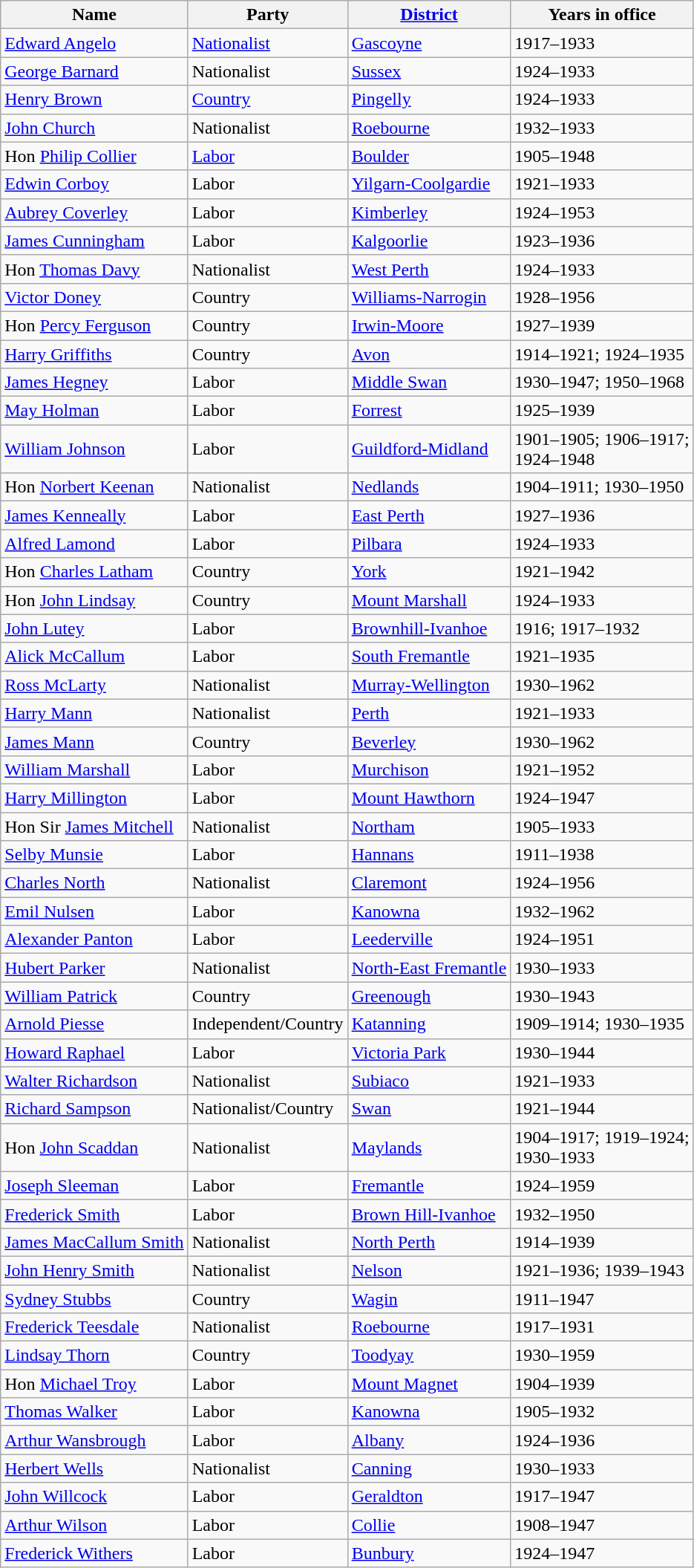<table class="wikitable sortable">
<tr>
<th>Name</th>
<th>Party</th>
<th><a href='#'>District</a></th>
<th>Years in office</th>
</tr>
<tr>
<td><a href='#'>Edward Angelo</a></td>
<td><a href='#'>Nationalist</a></td>
<td><a href='#'>Gascoyne</a></td>
<td>1917–1933</td>
</tr>
<tr>
<td><a href='#'>George Barnard</a></td>
<td>Nationalist</td>
<td><a href='#'>Sussex</a></td>
<td>1924–1933</td>
</tr>
<tr>
<td><a href='#'>Henry Brown</a></td>
<td><a href='#'>Country</a></td>
<td><a href='#'>Pingelly</a></td>
<td>1924–1933</td>
</tr>
<tr>
<td><a href='#'>John Church</a></td>
<td>Nationalist</td>
<td><a href='#'>Roebourne</a></td>
<td>1932–1933</td>
</tr>
<tr>
<td>Hon <a href='#'>Philip Collier</a></td>
<td><a href='#'>Labor</a></td>
<td><a href='#'>Boulder</a></td>
<td>1905–1948</td>
</tr>
<tr>
<td><a href='#'>Edwin Corboy</a></td>
<td>Labor</td>
<td><a href='#'>Yilgarn-Coolgardie</a></td>
<td>1921–1933</td>
</tr>
<tr>
<td><a href='#'>Aubrey Coverley</a></td>
<td>Labor</td>
<td><a href='#'>Kimberley</a></td>
<td>1924–1953</td>
</tr>
<tr>
<td><a href='#'>James Cunningham</a></td>
<td>Labor</td>
<td><a href='#'>Kalgoorlie</a></td>
<td>1923–1936</td>
</tr>
<tr>
<td>Hon <a href='#'>Thomas Davy</a></td>
<td>Nationalist</td>
<td><a href='#'>West Perth</a></td>
<td>1924–1933</td>
</tr>
<tr>
<td><a href='#'>Victor Doney</a></td>
<td>Country</td>
<td><a href='#'>Williams-Narrogin</a></td>
<td>1928–1956</td>
</tr>
<tr>
<td>Hon <a href='#'>Percy Ferguson</a></td>
<td>Country</td>
<td><a href='#'>Irwin-Moore</a></td>
<td>1927–1939</td>
</tr>
<tr>
<td><a href='#'>Harry Griffiths</a></td>
<td>Country</td>
<td><a href='#'>Avon</a></td>
<td>1914–1921; 1924–1935</td>
</tr>
<tr>
<td><a href='#'>James Hegney</a></td>
<td>Labor</td>
<td><a href='#'>Middle Swan</a></td>
<td>1930–1947; 1950–1968</td>
</tr>
<tr>
<td><a href='#'>May Holman</a></td>
<td>Labor</td>
<td><a href='#'>Forrest</a></td>
<td>1925–1939</td>
</tr>
<tr>
<td><a href='#'>William Johnson</a></td>
<td>Labor</td>
<td><a href='#'>Guildford-Midland</a></td>
<td>1901–1905; 1906–1917;<br>1924–1948</td>
</tr>
<tr>
<td>Hon <a href='#'>Norbert Keenan</a></td>
<td>Nationalist</td>
<td><a href='#'>Nedlands</a></td>
<td>1904–1911; 1930–1950</td>
</tr>
<tr>
<td><a href='#'>James Kenneally</a></td>
<td>Labor</td>
<td><a href='#'>East Perth</a></td>
<td>1927–1936</td>
</tr>
<tr>
<td><a href='#'>Alfred Lamond</a></td>
<td>Labor</td>
<td><a href='#'>Pilbara</a></td>
<td>1924–1933</td>
</tr>
<tr>
<td>Hon <a href='#'>Charles Latham</a></td>
<td>Country</td>
<td><a href='#'>York</a></td>
<td>1921–1942</td>
</tr>
<tr>
<td>Hon <a href='#'>John Lindsay</a></td>
<td>Country</td>
<td><a href='#'>Mount Marshall</a></td>
<td>1924–1933</td>
</tr>
<tr>
<td><a href='#'>John Lutey</a></td>
<td>Labor</td>
<td><a href='#'>Brownhill-Ivanhoe</a></td>
<td>1916; 1917–1932</td>
</tr>
<tr>
<td><a href='#'>Alick McCallum</a></td>
<td>Labor</td>
<td><a href='#'>South Fremantle</a></td>
<td>1921–1935</td>
</tr>
<tr>
<td><a href='#'>Ross McLarty</a></td>
<td>Nationalist</td>
<td><a href='#'>Murray-Wellington</a></td>
<td>1930–1962</td>
</tr>
<tr>
<td><a href='#'>Harry Mann</a></td>
<td>Nationalist</td>
<td><a href='#'>Perth</a></td>
<td>1921–1933</td>
</tr>
<tr>
<td><a href='#'>James Mann</a></td>
<td>Country</td>
<td><a href='#'>Beverley</a></td>
<td>1930–1962</td>
</tr>
<tr>
<td><a href='#'>William Marshall</a></td>
<td>Labor</td>
<td><a href='#'>Murchison</a></td>
<td>1921–1952</td>
</tr>
<tr>
<td><a href='#'>Harry Millington</a></td>
<td>Labor</td>
<td><a href='#'>Mount Hawthorn</a></td>
<td>1924–1947</td>
</tr>
<tr>
<td>Hon Sir <a href='#'>James Mitchell</a></td>
<td>Nationalist</td>
<td><a href='#'>Northam</a></td>
<td>1905–1933</td>
</tr>
<tr>
<td><a href='#'>Selby Munsie</a></td>
<td>Labor</td>
<td><a href='#'>Hannans</a></td>
<td>1911–1938</td>
</tr>
<tr>
<td><a href='#'>Charles North</a></td>
<td>Nationalist</td>
<td><a href='#'>Claremont</a></td>
<td>1924–1956</td>
</tr>
<tr>
<td><a href='#'>Emil Nulsen</a></td>
<td>Labor</td>
<td><a href='#'>Kanowna</a></td>
<td>1932–1962</td>
</tr>
<tr>
<td><a href='#'>Alexander Panton</a></td>
<td>Labor</td>
<td><a href='#'>Leederville</a></td>
<td>1924–1951</td>
</tr>
<tr>
<td><a href='#'>Hubert Parker</a></td>
<td>Nationalist</td>
<td><a href='#'>North-East Fremantle</a></td>
<td>1930–1933</td>
</tr>
<tr>
<td><a href='#'>William Patrick</a></td>
<td>Country</td>
<td><a href='#'>Greenough</a></td>
<td>1930–1943</td>
</tr>
<tr>
<td><a href='#'>Arnold Piesse</a></td>
<td>Independent/Country</td>
<td><a href='#'>Katanning</a></td>
<td>1909–1914; 1930–1935</td>
</tr>
<tr>
<td><a href='#'>Howard Raphael</a></td>
<td>Labor</td>
<td><a href='#'>Victoria Park</a></td>
<td>1930–1944</td>
</tr>
<tr>
<td><a href='#'>Walter Richardson</a></td>
<td>Nationalist</td>
<td><a href='#'>Subiaco</a></td>
<td>1921–1933</td>
</tr>
<tr>
<td><a href='#'>Richard Sampson</a></td>
<td>Nationalist/Country</td>
<td><a href='#'>Swan</a></td>
<td>1921–1944</td>
</tr>
<tr>
<td>Hon <a href='#'>John Scaddan</a></td>
<td>Nationalist</td>
<td><a href='#'>Maylands</a></td>
<td>1904–1917; 1919–1924;<br>1930–1933</td>
</tr>
<tr>
<td><a href='#'>Joseph Sleeman</a></td>
<td>Labor</td>
<td><a href='#'>Fremantle</a></td>
<td>1924–1959</td>
</tr>
<tr>
<td><a href='#'>Frederick Smith</a></td>
<td>Labor</td>
<td><a href='#'>Brown Hill-Ivanhoe</a></td>
<td>1932–1950</td>
</tr>
<tr>
<td><a href='#'>James MacCallum Smith</a></td>
<td>Nationalist</td>
<td><a href='#'>North Perth</a></td>
<td>1914–1939</td>
</tr>
<tr>
<td><a href='#'>John Henry Smith</a></td>
<td>Nationalist</td>
<td><a href='#'>Nelson</a></td>
<td>1921–1936; 1939–1943</td>
</tr>
<tr>
<td><a href='#'>Sydney Stubbs</a></td>
<td>Country</td>
<td><a href='#'>Wagin</a></td>
<td>1911–1947</td>
</tr>
<tr>
<td><a href='#'>Frederick Teesdale</a></td>
<td>Nationalist</td>
<td><a href='#'>Roebourne</a></td>
<td>1917–1931</td>
</tr>
<tr>
<td><a href='#'>Lindsay Thorn</a></td>
<td>Country</td>
<td><a href='#'>Toodyay</a></td>
<td>1930–1959</td>
</tr>
<tr>
<td>Hon <a href='#'>Michael Troy</a></td>
<td>Labor</td>
<td><a href='#'>Mount Magnet</a></td>
<td>1904–1939</td>
</tr>
<tr>
<td><a href='#'>Thomas Walker</a></td>
<td>Labor</td>
<td><a href='#'>Kanowna</a></td>
<td>1905–1932</td>
</tr>
<tr>
<td><a href='#'>Arthur Wansbrough</a></td>
<td>Labor</td>
<td><a href='#'>Albany</a></td>
<td>1924–1936</td>
</tr>
<tr>
<td><a href='#'>Herbert Wells</a></td>
<td>Nationalist</td>
<td><a href='#'>Canning</a></td>
<td>1930–1933</td>
</tr>
<tr>
<td><a href='#'>John Willcock</a></td>
<td>Labor</td>
<td><a href='#'>Geraldton</a></td>
<td>1917–1947</td>
</tr>
<tr>
<td><a href='#'>Arthur Wilson</a></td>
<td>Labor</td>
<td><a href='#'>Collie</a></td>
<td>1908–1947</td>
</tr>
<tr>
<td><a href='#'>Frederick Withers</a></td>
<td>Labor</td>
<td><a href='#'>Bunbury</a></td>
<td>1924–1947</td>
</tr>
</table>
